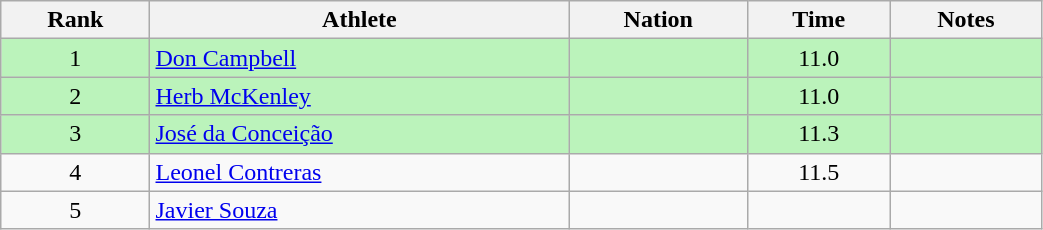<table class="wikitable sortable" style="text-align:center;width: 55%;">
<tr>
<th scope="col">Rank</th>
<th scope="col">Athlete</th>
<th scope="col">Nation</th>
<th scope="col">Time</th>
<th scope="col">Notes</th>
</tr>
<tr bgcolor="#bbf3bb">
<td>1</td>
<td align=left><a href='#'>Don Campbell</a></td>
<td align=left></td>
<td>11.0</td>
<td></td>
</tr>
<tr bgcolor="#bbf3bb">
<td>2</td>
<td align=left><a href='#'>Herb McKenley</a></td>
<td align=left></td>
<td>11.0</td>
<td></td>
</tr>
<tr bgcolor="#bbf3bb">
<td>3</td>
<td align=left><a href='#'>José da Conceição</a></td>
<td align=left></td>
<td>11.3</td>
<td></td>
</tr>
<tr>
<td>4</td>
<td align=left><a href='#'>Leonel Contreras</a></td>
<td align=left></td>
<td>11.5</td>
<td></td>
</tr>
<tr>
<td>5</td>
<td align=left><a href='#'>Javier Souza</a></td>
<td align=left></td>
<td></td>
<td></td>
</tr>
</table>
